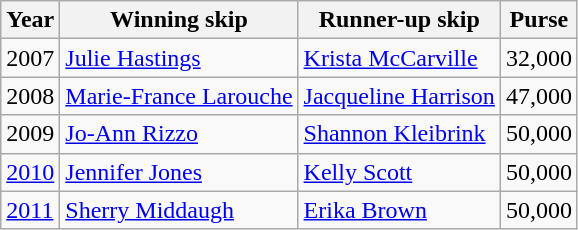<table class="wikitable">
<tr>
<th scope="col">Year</th>
<th scope="col">Winning skip</th>
<th scope="col">Runner-up skip</th>
<th scope="col">Purse</th>
</tr>
<tr>
<td>2007</td>
<td> <a href='#'>Julie Hastings</a></td>
<td> <a href='#'>Krista McCarville</a></td>
<td>32,000</td>
</tr>
<tr>
<td>2008</td>
<td> <a href='#'>Marie-France Larouche</a></td>
<td> <a href='#'>Jacqueline Harrison</a></td>
<td>47,000</td>
</tr>
<tr>
<td>2009</td>
<td> <a href='#'>Jo-Ann Rizzo</a></td>
<td> <a href='#'>Shannon Kleibrink</a></td>
<td>50,000</td>
</tr>
<tr>
<td><a href='#'>2010</a></td>
<td> <a href='#'>Jennifer Jones</a></td>
<td> <a href='#'>Kelly Scott</a></td>
<td>50,000</td>
</tr>
<tr>
<td><a href='#'>2011</a></td>
<td> <a href='#'>Sherry Middaugh</a></td>
<td> <a href='#'>Erika Brown</a></td>
<td>50,000</td>
</tr>
</table>
